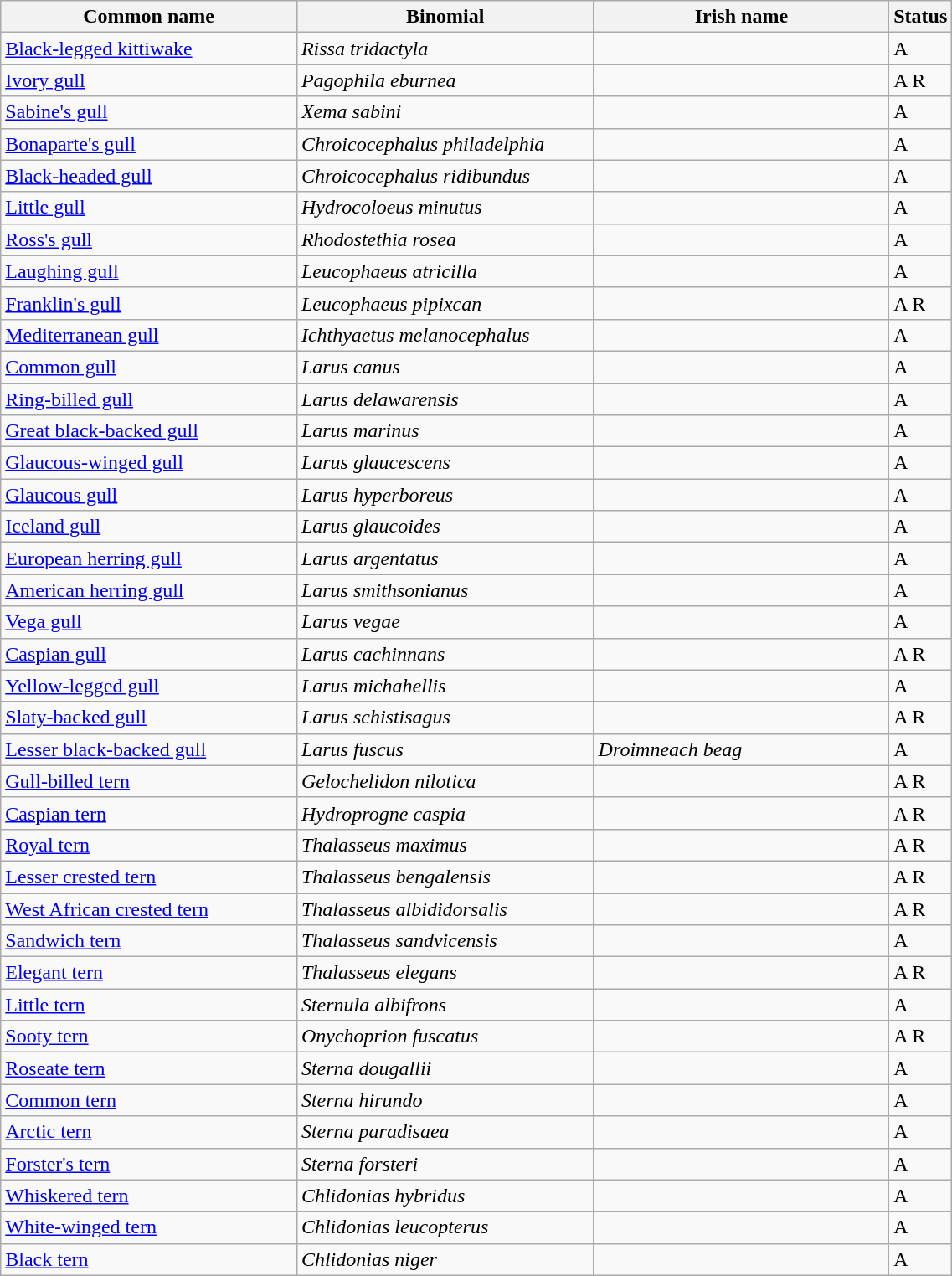<table width=60% class="wikitable">
<tr>
<th width=32%>Common name</th>
<th width=32%>Binomial</th>
<th width=32%>Irish name</th>
<th width=4%>Status</th>
</tr>
<tr>
<td><a href='#'>Black-legged kittiwake</a></td>
<td><em>Rissa tridactyla</em></td>
<td></td>
<td>A</td>
</tr>
<tr>
<td><a href='#'>Ivory gull</a></td>
<td><em>Pagophila eburnea</em></td>
<td></td>
<td>A R</td>
</tr>
<tr>
<td><a href='#'>Sabine's gull</a></td>
<td><em>Xema sabini</em></td>
<td></td>
<td>A</td>
</tr>
<tr>
<td><a href='#'>Bonaparte's gull</a></td>
<td><em>Chroicocephalus philadelphia</em></td>
<td></td>
<td>A</td>
</tr>
<tr>
<td><a href='#'>Black-headed gull</a></td>
<td><em>Chroicocephalus ridibundus</em></td>
<td></td>
<td>A</td>
</tr>
<tr>
<td><a href='#'>Little gull</a></td>
<td><em>Hydrocoloeus minutus</em></td>
<td></td>
<td>A</td>
</tr>
<tr>
<td><a href='#'>Ross's gull</a></td>
<td><em>Rhodostethia rosea</em></td>
<td></td>
<td>A</td>
</tr>
<tr>
<td><a href='#'>Laughing gull</a></td>
<td><em>Leucophaeus atricilla</em></td>
<td></td>
<td>A</td>
</tr>
<tr>
<td><a href='#'>Franklin's gull</a></td>
<td><em>Leucophaeus pipixcan</em></td>
<td></td>
<td>A R</td>
</tr>
<tr>
<td><a href='#'>Mediterranean gull</a></td>
<td><em>Ichthyaetus melanocephalus</em></td>
<td></td>
<td>A</td>
</tr>
<tr>
<td><a href='#'>Common gull</a></td>
<td><em>Larus canus</em></td>
<td></td>
<td>A</td>
</tr>
<tr>
<td><a href='#'>Ring-billed gull</a></td>
<td><em>Larus delawarensis</em></td>
<td></td>
<td>A</td>
</tr>
<tr>
<td><a href='#'>Great black-backed gull</a></td>
<td><em>Larus marinus</em></td>
<td></td>
<td>A</td>
</tr>
<tr>
<td><a href='#'>Glaucous-winged gull</a></td>
<td><em>Larus glaucescens</em></td>
<td></td>
<td>A</td>
</tr>
<tr>
<td><a href='#'>Glaucous gull</a></td>
<td><em>Larus hyperboreus</em></td>
<td></td>
<td>A</td>
</tr>
<tr>
<td><a href='#'>Iceland gull</a></td>
<td><em>Larus glaucoides</em></td>
<td></td>
<td>A</td>
</tr>
<tr>
<td><a href='#'>European herring gull</a></td>
<td><em>Larus argentatus</em></td>
<td></td>
<td>A</td>
</tr>
<tr>
<td><a href='#'>American herring gull</a></td>
<td><em>Larus smithsonianus</em></td>
<td></td>
<td>A</td>
</tr>
<tr>
<td><a href='#'>Vega gull</a></td>
<td><em>Larus vegae</em></td>
<td></td>
<td>A</td>
</tr>
<tr>
<td><a href='#'>Caspian gull</a></td>
<td><em>Larus cachinnans</em></td>
<td></td>
<td>A R</td>
</tr>
<tr>
<td><a href='#'>Yellow-legged gull</a></td>
<td><em>Larus michahellis</em></td>
<td></td>
<td>A</td>
</tr>
<tr>
<td><a href='#'>Slaty-backed gull</a></td>
<td><em>Larus schistisagus</em></td>
<td></td>
<td>A R</td>
</tr>
<tr>
<td><a href='#'>Lesser black-backed gull</a></td>
<td><em>Larus fuscus</em></td>
<td><em>Droimneach beag</em></td>
<td>A</td>
</tr>
<tr>
<td><a href='#'>Gull-billed tern</a></td>
<td><em>Gelochelidon nilotica</em></td>
<td></td>
<td>A R</td>
</tr>
<tr>
<td><a href='#'>Caspian tern</a></td>
<td><em>Hydroprogne caspia</em></td>
<td></td>
<td>A R</td>
</tr>
<tr>
<td><a href='#'>Royal tern</a></td>
<td><em>Thalasseus maximus</em></td>
<td></td>
<td>A R</td>
</tr>
<tr>
<td><a href='#'>Lesser crested tern</a></td>
<td><em>Thalasseus bengalensis</em></td>
<td></td>
<td>A R</td>
</tr>
<tr>
<td><a href='#'>West African crested tern</a></td>
<td><em>Thalasseus albididorsalis</em></td>
<td></td>
<td>A R</td>
</tr>
<tr>
<td><a href='#'>Sandwich tern</a></td>
<td><em>Thalasseus sandvicensis</em></td>
<td></td>
<td>A</td>
</tr>
<tr>
<td><a href='#'>Elegant tern</a></td>
<td><em>Thalasseus elegans</em></td>
<td></td>
<td>A R</td>
</tr>
<tr>
<td><a href='#'>Little tern</a></td>
<td><em>Sternula albifrons</em></td>
<td></td>
<td>A</td>
</tr>
<tr>
<td><a href='#'>Sooty tern</a></td>
<td><em>Onychoprion fuscatus</em></td>
<td></td>
<td>A R</td>
</tr>
<tr>
<td><a href='#'>Roseate tern</a></td>
<td><em>Sterna dougallii</em></td>
<td></td>
<td>A</td>
</tr>
<tr>
<td><a href='#'>Common tern</a></td>
<td><em>Sterna hirundo</em></td>
<td></td>
<td>A</td>
</tr>
<tr>
<td><a href='#'>Arctic tern</a></td>
<td><em>Sterna paradisaea</em></td>
<td></td>
<td>A</td>
</tr>
<tr>
<td><a href='#'>Forster's tern</a></td>
<td><em>Sterna forsteri</em></td>
<td></td>
<td>A</td>
</tr>
<tr>
<td><a href='#'>Whiskered tern</a></td>
<td><em>Chlidonias hybridus</em></td>
<td></td>
<td>A</td>
</tr>
<tr>
<td><a href='#'>White-winged tern</a></td>
<td><em>Chlidonias leucopterus</em></td>
<td></td>
<td>A</td>
</tr>
<tr>
<td><a href='#'>Black tern</a></td>
<td><em>Chlidonias niger</em></td>
<td></td>
<td>A</td>
</tr>
</table>
